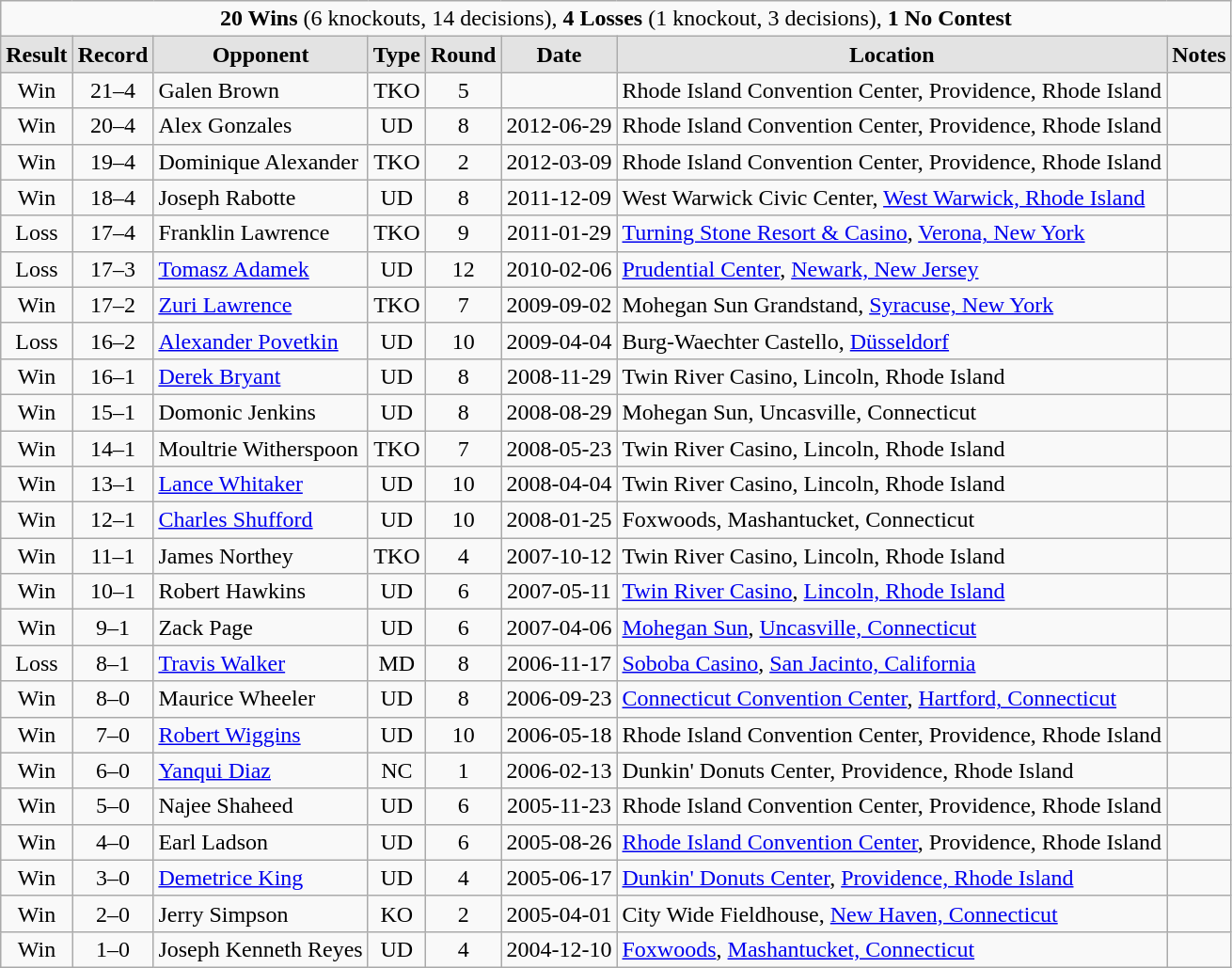<table class="wikitable" style="text-align:center;">
<tr>
<td colspan="8"><strong>20 Wins</strong> (6 knockouts, 14 decisions), <strong>4 Losses</strong> (1 knockout, 3 decisions), <strong>1 No Contest</strong> </td>
</tr>
<tr>
<td style="border-style: none none solid solid; background: #e3e3e3"><strong>Result</strong></td>
<td style="border-style: none none solid solid; background: #e3e3e3"><strong>Record</strong></td>
<td style="border-style: none none solid solid; background: #e3e3e3"><strong>Opponent</strong></td>
<td style="border-style: none none solid solid; background: #e3e3e3"><strong>Type</strong></td>
<td style="border-style: none none solid solid; background: #e3e3e3"><strong>Round</strong></td>
<td style="border-style: none none solid solid; background: #e3e3e3"><strong>Date</strong></td>
<td style="border-style: none none solid solid; background: #e3e3e3"><strong>Location</strong></td>
<td style="border-style: none none solid solid; background: #e3e3e3"><strong>Notes</strong></td>
</tr>
<tr align=center>
<td>Win</td>
<td>21–4</td>
<td align=left> Galen Brown</td>
<td>TKO</td>
<td>5</td>
<td></td>
<td align=left> Rhode Island Convention Center, Providence, Rhode Island</td>
<td align=left></td>
</tr>
<tr>
<td>Win</td>
<td>20–4</td>
<td align=left> Alex Gonzales</td>
<td>UD</td>
<td>8</td>
<td>2012-06-29</td>
<td align=left> Rhode Island Convention Center, Providence, Rhode Island</td>
<td align=left></td>
</tr>
<tr>
<td>Win</td>
<td>19–4</td>
<td align=left> Dominique Alexander</td>
<td>TKO</td>
<td>2</td>
<td>2012-03-09</td>
<td align=left> Rhode Island Convention Center, Providence, Rhode Island</td>
<td align=left></td>
</tr>
<tr>
<td>Win</td>
<td>18–4</td>
<td align=left> Joseph Rabotte</td>
<td>UD</td>
<td>8</td>
<td>2011-12-09</td>
<td align=left> West Warwick Civic Center, <a href='#'>West Warwick, Rhode Island</a></td>
<td align=left></td>
</tr>
<tr>
<td>Loss</td>
<td>17–4</td>
<td align=left> Franklin Lawrence</td>
<td>TKO</td>
<td>9</td>
<td>2011-01-29</td>
<td align=left> <a href='#'>Turning Stone Resort & Casino</a>, <a href='#'>Verona, New York</a></td>
<td align=left></td>
</tr>
<tr>
<td>Loss</td>
<td>17–3</td>
<td align=left> <a href='#'>Tomasz Adamek</a></td>
<td>UD</td>
<td>12</td>
<td>2010-02-06</td>
<td align=left> <a href='#'>Prudential Center</a>, <a href='#'>Newark, New Jersey</a></td>
<td align=left></td>
</tr>
<tr>
<td>Win</td>
<td>17–2</td>
<td align=left> <a href='#'>Zuri Lawrence</a></td>
<td>TKO</td>
<td>7</td>
<td>2009-09-02</td>
<td align=left> Mohegan Sun Grandstand, <a href='#'>Syracuse, New York</a></td>
<td align=left></td>
</tr>
<tr>
<td>Loss</td>
<td>16–2</td>
<td align=left> <a href='#'>Alexander Povetkin</a></td>
<td>UD</td>
<td>10</td>
<td>2009-04-04</td>
<td align=left> Burg-Waechter Castello, <a href='#'>Düsseldorf</a></td>
<td align=left></td>
</tr>
<tr>
<td>Win</td>
<td>16–1</td>
<td align=left> <a href='#'>Derek Bryant</a></td>
<td>UD</td>
<td>8</td>
<td>2008-11-29</td>
<td align=left> Twin River Casino, Lincoln, Rhode Island</td>
<td align=left></td>
</tr>
<tr>
<td>Win</td>
<td>15–1</td>
<td align=left> Domonic Jenkins</td>
<td>UD</td>
<td>8</td>
<td>2008-08-29</td>
<td align=left> Mohegan Sun, Uncasville, Connecticut</td>
<td align=left></td>
</tr>
<tr>
<td>Win</td>
<td>14–1</td>
<td align=left> Moultrie Witherspoon</td>
<td>TKO</td>
<td>7</td>
<td>2008-05-23</td>
<td align=left> Twin River Casino, Lincoln, Rhode Island</td>
<td align=left></td>
</tr>
<tr>
<td>Win</td>
<td>13–1</td>
<td align=left> <a href='#'>Lance Whitaker</a></td>
<td>UD</td>
<td>10</td>
<td>2008-04-04</td>
<td align=left> Twin River Casino, Lincoln, Rhode Island</td>
<td align=left></td>
</tr>
<tr>
<td>Win</td>
<td>12–1</td>
<td align=left> <a href='#'>Charles Shufford</a></td>
<td>UD</td>
<td>10</td>
<td>2008-01-25</td>
<td align=left> Foxwoods, Mashantucket, Connecticut</td>
<td align=left></td>
</tr>
<tr>
<td>Win</td>
<td>11–1</td>
<td align=left> James Northey</td>
<td>TKO</td>
<td>4</td>
<td>2007-10-12</td>
<td align=left> Twin River Casino, Lincoln, Rhode Island</td>
<td align=left></td>
</tr>
<tr>
<td>Win</td>
<td>10–1</td>
<td align=left> Robert Hawkins</td>
<td>UD</td>
<td>6</td>
<td>2007-05-11</td>
<td align=left> <a href='#'>Twin River Casino</a>, <a href='#'>Lincoln, Rhode Island</a></td>
<td align=left></td>
</tr>
<tr>
<td>Win</td>
<td>9–1</td>
<td align=left> Zack Page</td>
<td>UD</td>
<td>6</td>
<td>2007-04-06</td>
<td align=left> <a href='#'>Mohegan Sun</a>, <a href='#'>Uncasville, Connecticut</a></td>
<td align=left></td>
</tr>
<tr>
<td>Loss</td>
<td>8–1</td>
<td align=left> <a href='#'>Travis Walker</a></td>
<td>MD</td>
<td>8</td>
<td>2006-11-17</td>
<td align=left> <a href='#'>Soboba Casino</a>, <a href='#'>San Jacinto, California</a></td>
<td align=left></td>
</tr>
<tr>
<td>Win</td>
<td>8–0</td>
<td align=left> Maurice Wheeler</td>
<td>UD</td>
<td>8</td>
<td>2006-09-23</td>
<td align=left> <a href='#'>Connecticut Convention Center</a>, <a href='#'>Hartford, Connecticut</a></td>
<td align=left></td>
</tr>
<tr>
<td>Win</td>
<td>7–0</td>
<td align=left> <a href='#'>Robert Wiggins</a></td>
<td>UD</td>
<td>10</td>
<td>2006-05-18</td>
<td align=left> Rhode Island Convention Center, Providence, Rhode Island</td>
<td align=left></td>
</tr>
<tr>
<td>Win</td>
<td>6–0</td>
<td align=left> <a href='#'>Yanqui Diaz</a></td>
<td>NC</td>
<td>1</td>
<td>2006-02-13</td>
<td align=left> Dunkin' Donuts Center, Providence, Rhode Island</td>
<td align=left></td>
</tr>
<tr>
<td>Win</td>
<td>5–0</td>
<td align=left> Najee Shaheed</td>
<td>UD</td>
<td>6</td>
<td>2005-11-23</td>
<td align=left> Rhode Island Convention Center, Providence, Rhode Island</td>
<td align=left></td>
</tr>
<tr>
<td>Win</td>
<td>4–0</td>
<td align=left> Earl Ladson</td>
<td>UD</td>
<td>6</td>
<td>2005-08-26</td>
<td align=left> <a href='#'>Rhode Island Convention Center</a>, Providence, Rhode Island</td>
<td align=left></td>
</tr>
<tr>
<td>Win</td>
<td>3–0</td>
<td align=left> <a href='#'>Demetrice King</a></td>
<td>UD</td>
<td>4</td>
<td>2005-06-17</td>
<td align=left> <a href='#'>Dunkin' Donuts Center</a>, <a href='#'>Providence, Rhode Island</a></td>
<td align=left></td>
</tr>
<tr>
<td>Win</td>
<td>2–0</td>
<td align=left> Jerry Simpson</td>
<td>KO</td>
<td>2</td>
<td>2005-04-01</td>
<td align=left> City Wide Fieldhouse, <a href='#'>New Haven, Connecticut</a></td>
<td align=left></td>
</tr>
<tr>
<td>Win</td>
<td>1–0</td>
<td align=left> Joseph Kenneth Reyes</td>
<td>UD</td>
<td>4</td>
<td>2004-12-10</td>
<td align=left> <a href='#'>Foxwoods</a>, <a href='#'>Mashantucket, Connecticut</a></td>
<td align=left></td>
</tr>
</table>
